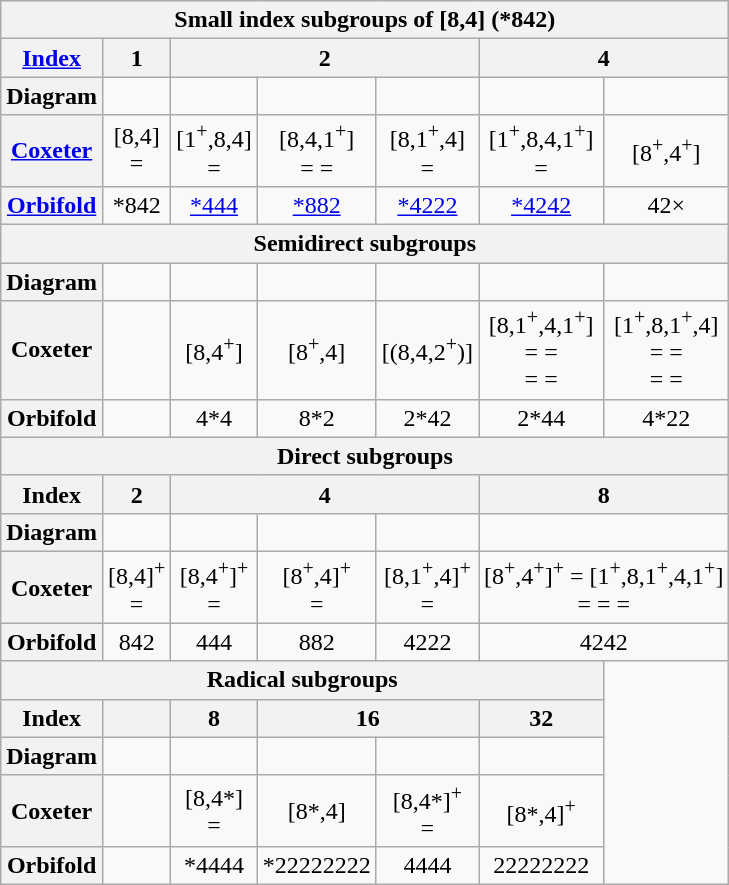<table class="wikitable collapsible collapsed">
<tr>
<th colspan=12>Small index subgroups of [8,4] (*842)</th>
</tr>
<tr align=center>
<th><a href='#'>Index</a></th>
<th>1</th>
<th colspan=3>2</th>
<th colspan=2>4</th>
</tr>
<tr align=center>
<th>Diagram</th>
<td></td>
<td></td>
<td></td>
<td></td>
<td></td>
<td></td>
</tr>
<tr align=center>
<th><a href='#'>Coxeter</a></th>
<td>[8,4]<br> = </td>
<td>[1<sup>+</sup>,8,4]<br> = </td>
<td>[8,4,1<sup>+</sup>]<br> =  = </td>
<td>[8,1<sup>+</sup>,4]<br> = </td>
<td>[1<sup>+</sup>,8,4,1<sup>+</sup>]<br> = </td>
<td>[8<sup>+</sup>,4<sup>+</sup>]<br></td>
</tr>
<tr align=center>
<th><a href='#'>Orbifold</a></th>
<td>*842</td>
<td><a href='#'>*444</a></td>
<td><a href='#'>*882</a></td>
<td><a href='#'>*4222</a></td>
<td><a href='#'>*4242</a></td>
<td>42×</td>
</tr>
<tr align=center>
<th colspan=7>Semidirect subgroups</th>
</tr>
<tr align=center>
<th>Diagram</th>
<td></td>
<td></td>
<td></td>
<td></td>
<td></td>
<td></td>
</tr>
<tr align=center>
<th>Coxeter</th>
<td></td>
<td>[8,4<sup>+</sup>]<br></td>
<td>[8<sup>+</sup>,4]<br></td>
<td>[(8,4,2<sup>+</sup>)]<br></td>
<td>[8,1<sup>+</sup>,4,1<sup>+</sup>]<br> =  = <br> =  = </td>
<td>[1<sup>+</sup>,8,1<sup>+</sup>,4]<br> =  = <br> =  = </td>
</tr>
<tr align=center>
<th>Orbifold</th>
<td></td>
<td>4*4</td>
<td>8*2</td>
<td>2*42</td>
<td>2*44</td>
<td>4*22</td>
</tr>
<tr align=center>
<th colspan=7>Direct subgroups</th>
</tr>
<tr align=center>
<th>Index</th>
<th>2</th>
<th colspan=3>4</th>
<th colspan=2>8</th>
</tr>
<tr align=center>
<th>Diagram</th>
<td></td>
<td></td>
<td></td>
<td></td>
<td colspan=2></td>
</tr>
<tr align=center>
<th>Coxeter</th>
<td>[8,4]<sup>+</sup><br> = </td>
<td>[8,4<sup>+</sup>]<sup>+</sup><br> = </td>
<td>[8<sup>+</sup>,4]<sup>+</sup><br> = </td>
<td>[8,1<sup>+</sup>,4]<sup>+</sup><br> = </td>
<td colspan=2>[8<sup>+</sup>,4<sup>+</sup>]<sup>+</sup> = [1<sup>+</sup>,8,1<sup>+</sup>,4,1<sup>+</sup>]<br> =  =  = </td>
</tr>
<tr align=center>
<th>Orbifold</th>
<td>842</td>
<td>444</td>
<td>882</td>
<td>4222</td>
<td colspan=2>4242</td>
</tr>
<tr align=center>
<th colspan=6>Radical subgroups</th>
</tr>
<tr align=center>
<th>Index</th>
<th></th>
<th>8</th>
<th colspan=2>16</th>
<th>32</th>
</tr>
<tr align=center>
<th>Diagram</th>
<td></td>
<td></td>
<td></td>
<td></td>
<td></td>
</tr>
<tr align=center>
<th>Coxeter</th>
<td></td>
<td>[8,4*]<br> = </td>
<td>[8*,4]<br></td>
<td>[8,4*]<sup>+</sup><br> = </td>
<td>[8*,4]<sup>+</sup><br></td>
</tr>
<tr align=center>
<th>Orbifold</th>
<td></td>
<td>*4444</td>
<td>*22222222</td>
<td>4444</td>
<td>22222222</td>
</tr>
</table>
